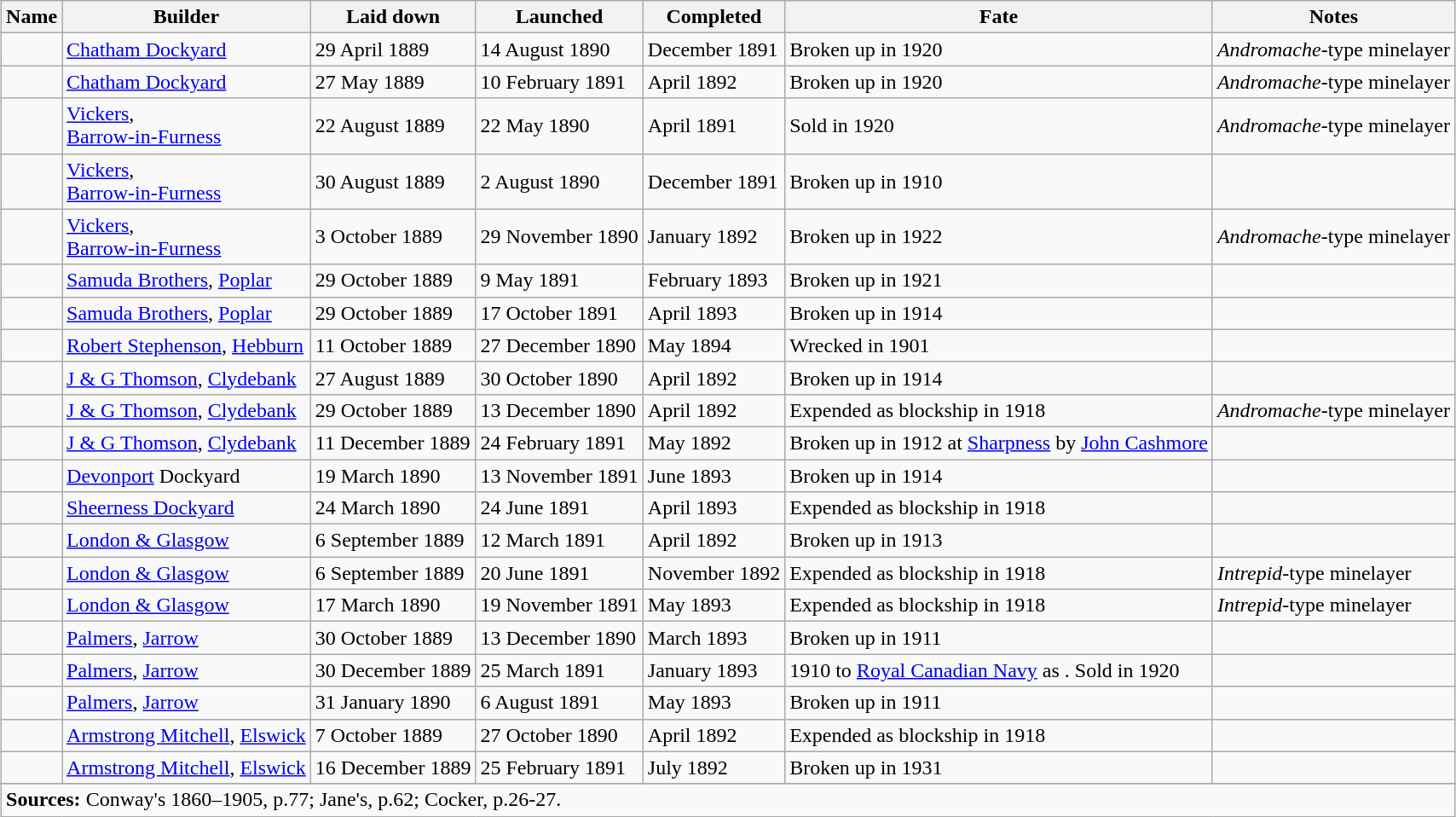<table class="wikitable" style="margin:0 auto;">
<tr>
<th>Name</th>
<th>Builder</th>
<th>Laid down</th>
<th>Launched</th>
<th>Completed</th>
<th>Fate</th>
<th>Notes</th>
</tr>
<tr>
<td></td>
<td><a href='#'>Chatham Dockyard</a></td>
<td>29 April 1889</td>
<td>14 August 1890</td>
<td>December 1891</td>
<td>Broken up in 1920</td>
<td><em>Andromache</em>-type minelayer</td>
</tr>
<tr>
<td></td>
<td><a href='#'>Chatham Dockyard</a></td>
<td>27 May 1889</td>
<td>10 February 1891</td>
<td>April 1892</td>
<td>Broken up in 1920</td>
<td><em>Andromache</em>-type minelayer</td>
</tr>
<tr>
<td></td>
<td><a href='#'>Vickers</a>,<br> <a href='#'>Barrow-in-Furness</a></td>
<td>22 August 1889</td>
<td>22 May 1890</td>
<td>April 1891</td>
<td>Sold in 1920</td>
<td><em>Andromache</em>-type minelayer</td>
</tr>
<tr>
<td></td>
<td><a href='#'>Vickers</a>,<br> <a href='#'>Barrow-in-Furness</a></td>
<td>30 August 1889</td>
<td>2 August 1890</td>
<td>December 1891</td>
<td>Broken up in 1910</td>
<td></td>
</tr>
<tr>
<td></td>
<td><a href='#'>Vickers</a>,<br> <a href='#'>Barrow-in-Furness</a></td>
<td>3 October 1889</td>
<td>29 November 1890</td>
<td>January 1892</td>
<td>Broken up in 1922</td>
<td><em>Andromache</em>-type minelayer</td>
</tr>
<tr>
<td></td>
<td><a href='#'>Samuda Brothers</a>, <a href='#'>Poplar</a></td>
<td>29 October 1889</td>
<td>9 May 1891</td>
<td>February 1893</td>
<td>Broken up in 1921</td>
<td></td>
</tr>
<tr>
<td></td>
<td><a href='#'>Samuda Brothers</a>, <a href='#'>Poplar</a></td>
<td>29 October 1889</td>
<td>17 October 1891</td>
<td>April 1893</td>
<td>Broken up in 1914</td>
<td></td>
</tr>
<tr>
<td></td>
<td><a href='#'>Robert Stephenson</a>, <a href='#'>Hebburn</a></td>
<td>11 October 1889</td>
<td>27 December 1890</td>
<td>May 1894</td>
<td>Wrecked in 1901</td>
<td></td>
</tr>
<tr>
<td></td>
<td><a href='#'>J & G Thomson</a>, <a href='#'>Clydebank</a></td>
<td>27 August 1889</td>
<td>30 October 1890</td>
<td>April 1892</td>
<td>Broken up in 1914</td>
<td></td>
</tr>
<tr>
<td></td>
<td><a href='#'>J & G Thomson</a>, <a href='#'>Clydebank</a></td>
<td>29 October 1889</td>
<td>13 December 1890</td>
<td>April 1892</td>
<td>Expended as blockship in 1918</td>
<td><em>Andromache</em>-type minelayer</td>
</tr>
<tr>
<td></td>
<td><a href='#'>J & G Thomson</a>, <a href='#'>Clydebank</a></td>
<td>11 December 1889</td>
<td>24 February 1891</td>
<td>May 1892</td>
<td>Broken up in 1912 at <a href='#'>Sharpness</a> by <a href='#'>John Cashmore</a></td>
<td></td>
</tr>
<tr>
<td></td>
<td><a href='#'>Devonport</a> Dockyard</td>
<td>19 March 1890</td>
<td>13 November 1891</td>
<td>June 1893</td>
<td>Broken up in 1914</td>
<td></td>
</tr>
<tr>
<td></td>
<td><a href='#'>Sheerness Dockyard</a></td>
<td>24 March 1890</td>
<td>24 June 1891</td>
<td>April 1893</td>
<td>Expended as blockship in 1918</td>
<td></td>
</tr>
<tr>
<td></td>
<td><a href='#'>London & Glasgow</a></td>
<td>6 September 1889</td>
<td>12 March 1891</td>
<td>April 1892</td>
<td>Broken up in 1913</td>
<td></td>
</tr>
<tr>
<td></td>
<td><a href='#'>London & Glasgow</a></td>
<td>6 September 1889</td>
<td>20 June 1891</td>
<td>November 1892</td>
<td>Expended as blockship in 1918</td>
<td><em>Intrepid</em>-type minelayer</td>
</tr>
<tr>
<td></td>
<td><a href='#'>London & Glasgow</a></td>
<td>17 March 1890</td>
<td>19 November 1891</td>
<td>May 1893</td>
<td>Expended as blockship in 1918</td>
<td><em>Intrepid</em>-type minelayer</td>
</tr>
<tr>
<td></td>
<td><a href='#'>Palmers</a>, <a href='#'>Jarrow</a></td>
<td>30 October 1889</td>
<td>13 December 1890</td>
<td>March 1893</td>
<td>Broken up in 1911</td>
<td></td>
</tr>
<tr>
<td></td>
<td><a href='#'>Palmers</a>, <a href='#'>Jarrow</a></td>
<td>30 December 1889</td>
<td>25 March 1891</td>
<td>January 1893</td>
<td>1910 to <a href='#'>Royal Canadian Navy</a> as . Sold in 1920</td>
<td></td>
</tr>
<tr>
<td></td>
<td><a href='#'>Palmers</a>, <a href='#'>Jarrow</a></td>
<td>31 January 1890</td>
<td>6 August 1891</td>
<td>May 1893</td>
<td>Broken up in 1911</td>
<td></td>
</tr>
<tr>
<td></td>
<td><a href='#'>Armstrong Mitchell</a>, <a href='#'>Elswick</a></td>
<td>7 October 1889</td>
<td>27 October 1890</td>
<td>April 1892</td>
<td>Expended as blockship in 1918</td>
<td></td>
</tr>
<tr>
<td></td>
<td><a href='#'>Armstrong Mitchell</a>, <a href='#'>Elswick</a></td>
<td>16 December 1889</td>
<td>25 February 1891</td>
<td>July 1892</td>
<td>Broken up in 1931</td>
<td></td>
</tr>
<tr>
</tr>
<tr valign="top">
<td colspan="7" align="left"><strong>Sources:</strong> Conway's 1860–1905, p.77; Jane's, p.62; Cocker, p.26-27.</td>
</tr>
</table>
